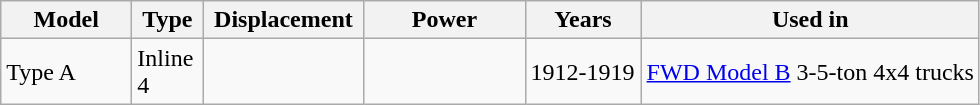<table class="wikitable">
<tr>
<th style="width: 80px;">Model</th>
<th style="width: 40px;">Type</th>
<th style="width: 100px;">Displacement</th>
<th style="width: 100px;">Power</th>
<th style="width: 70px;">Years</th>
<th>Used in</th>
</tr>
<tr>
<td>Type A</td>
<td>Inline 4</td>
<td></td>
<td></td>
<td>1912-1919</td>
<td><a href='#'>FWD Model B</a> 3-5-ton 4x4 trucks</td>
</tr>
</table>
